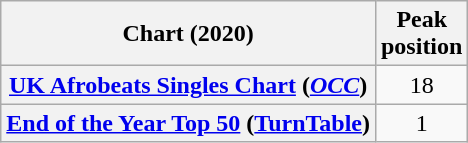<table class="wikitable sortable plainrowheaders" style="text-align:center">
<tr>
<th scope="col">Chart (2020)</th>
<th scope="col">Peak<br>position</th>
</tr>
<tr>
<th scope="row"><a href='#'>UK Afrobeats Singles Chart</a> (<em><a href='#'>OCC</a></em>)</th>
<td>18</td>
</tr>
<tr>
<th scope="row"><a href='#'>End of the Year Top 50</a> (<a href='#'>TurnTable</a>)</th>
<td>1</td>
</tr>
</table>
